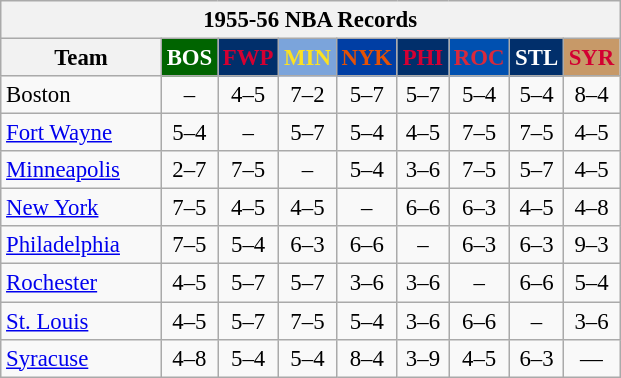<table class="wikitable" style="font-size:95%; text-align:center;">
<tr>
<th colspan=9>1955-56 NBA Records</th>
</tr>
<tr>
<th width=100>Team</th>
<th style="background:#006400;color:#FFFFFF;width=35">BOS</th>
<th style="background:#012F6B;color:#D40032;width=35">FWP</th>
<th style="background:#7BA4DB;color:#FBE122;width=35">MIN</th>
<th style="background:#003EA4;color:#E45206;width=35">NYK</th>
<th style="background:#012F6B;color:#D50033;width=35">PHI</th>
<th style="background:#0050B0;color:#D82A3C;width=35">ROC</th>
<th style="background:#012F6B;color:#FFFFFF;width=35">STL</th>
<th style="background:#C79968;color:#D20032;width=35">SYR</th>
</tr>
<tr>
<td style="text-align:left;">Boston</td>
<td>–</td>
<td>4–5</td>
<td>7–2</td>
<td>5–7</td>
<td>5–7</td>
<td>5–4</td>
<td>5–4</td>
<td>8–4</td>
</tr>
<tr>
<td style="text-align:left;"><a href='#'>Fort Wayne</a></td>
<td>5–4</td>
<td>–</td>
<td>5–7</td>
<td>5–4</td>
<td>4–5</td>
<td>7–5</td>
<td>7–5</td>
<td>4–5</td>
</tr>
<tr>
<td style="text-align:left;"><a href='#'>Minneapolis</a></td>
<td>2–7</td>
<td>7–5</td>
<td>–</td>
<td>5–4</td>
<td>3–6</td>
<td>7–5</td>
<td>5–7</td>
<td>4–5</td>
</tr>
<tr>
<td style="text-align:left;"><a href='#'>New York</a></td>
<td>7–5</td>
<td>4–5</td>
<td>4–5</td>
<td>–</td>
<td>6–6</td>
<td>6–3</td>
<td>4–5</td>
<td>4–8</td>
</tr>
<tr>
<td style="text-align:left;"><a href='#'>Philadelphia</a></td>
<td>7–5</td>
<td>5–4</td>
<td>6–3</td>
<td>6–6</td>
<td>–</td>
<td>6–3</td>
<td>6–3</td>
<td>9–3</td>
</tr>
<tr>
<td style="text-align:left;"><a href='#'>Rochester</a></td>
<td>4–5</td>
<td>5–7</td>
<td>5–7</td>
<td>3–6</td>
<td>3–6</td>
<td>–</td>
<td>6–6</td>
<td>5–4</td>
</tr>
<tr>
<td style="text-align:left;"><a href='#'>St. Louis</a></td>
<td>4–5</td>
<td>5–7</td>
<td>7–5</td>
<td>5–4</td>
<td>3–6</td>
<td>6–6</td>
<td>–</td>
<td>3–6</td>
</tr>
<tr>
<td style="text-align:left;"><a href='#'>Syracuse</a></td>
<td>4–8</td>
<td>5–4</td>
<td>5–4</td>
<td>8–4</td>
<td>3–9</td>
<td>4–5</td>
<td>6–3</td>
<td>—</td>
</tr>
</table>
